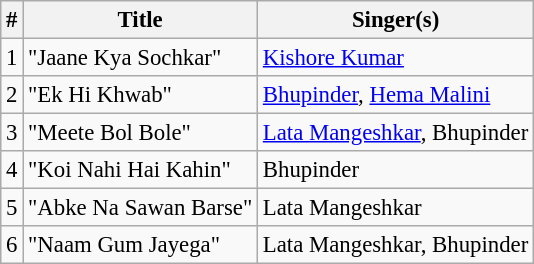<table class="wikitable" style="font-size:95%;">
<tr>
<th>#</th>
<th>Title</th>
<th>Singer(s)</th>
</tr>
<tr>
<td>1</td>
<td>"Jaane Kya Sochkar"</td>
<td><a href='#'>Kishore Kumar</a></td>
</tr>
<tr>
<td>2</td>
<td>"Ek Hi Khwab"</td>
<td><a href='#'>Bhupinder</a>, <a href='#'>Hema Malini</a></td>
</tr>
<tr>
<td>3</td>
<td>"Meete Bol Bole"</td>
<td><a href='#'>Lata Mangeshkar</a>, Bhupinder</td>
</tr>
<tr>
<td>4</td>
<td>"Koi Nahi Hai Kahin"</td>
<td>Bhupinder</td>
</tr>
<tr>
<td>5</td>
<td>"Abke Na Sawan Barse"</td>
<td>Lata Mangeshkar</td>
</tr>
<tr>
<td>6</td>
<td>"Naam Gum Jayega"</td>
<td>Lata Mangeshkar, Bhupinder</td>
</tr>
</table>
